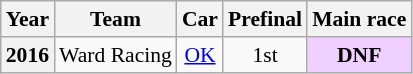<table class="wikitable" style="text-align:center; font-size:90%">
<tr>
<th>Year</th>
<th>Team</th>
<th>Car</th>
<th>Prefinal</th>
<th>Main race</th>
</tr>
<tr>
<th>2016</th>
<td align="left"> Ward Racing</td>
<td><a href='#'>OK</a></td>
<td>1st</td>
<td style="background:#EFCFFF;"><strong>DNF</strong></td>
</tr>
</table>
